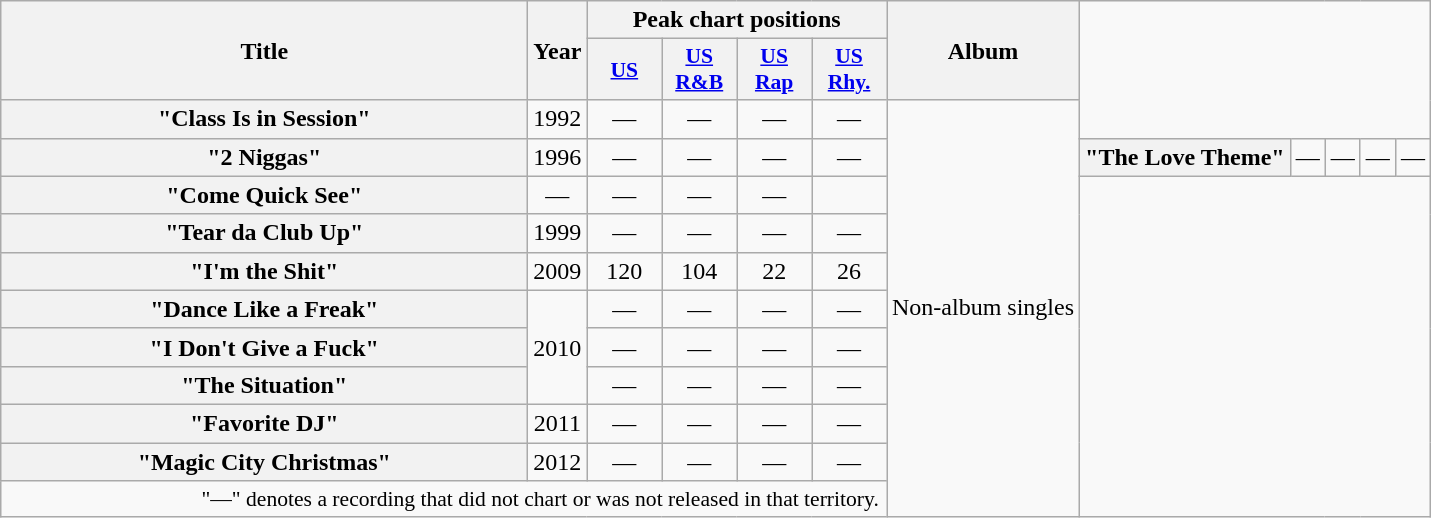<table class="wikitable plainrowheaders" style="text-align:center;" border="1">
<tr>
<th scope="col" rowspan="2" style="width:21.5em;">Title</th>
<th scope="col" rowspan="2">Year</th>
<th scope="col" colspan="4">Peak chart positions</th>
<th scope="col" rowspan="2">Album</th>
</tr>
<tr>
<th scope="col" style="width:3em;font-size:90%;"><a href='#'>US</a><br></th>
<th scope="col" style="width:3em;font-size:90%;"><a href='#'>US<br>R&B</a><br></th>
<th scope="col" style="width:3em;font-size:90%;"><a href='#'>US<br>Rap</a><br></th>
<th scope="col" style="width:3em;font-size:90%;"><a href='#'>US<br>Rhy.</a><br></th>
</tr>
<tr>
<th scope="row">"Class Is in Session"</th>
<td>1992</td>
<td>—</td>
<td>—</td>
<td>—</td>
<td>—</td>
<td rowspan="12">Non-album singles</td>
</tr>
<tr>
<th scope="row">"2 Niggas"</th>
<td>1996</td>
<td>—</td>
<td>—</td>
<td>—</td>
<td>—</td>
<th scope="row">"The Love Theme"</th>
<td>—</td>
<td>—</td>
<td>—</td>
<td>—</td>
</tr>
<tr>
<th scope="row">"Come Quick See"</th>
<td>—</td>
<td>—</td>
<td>—</td>
<td>—</td>
</tr>
<tr>
<th scope="row">"Tear da Club Up"</th>
<td>1999</td>
<td>—</td>
<td>—</td>
<td>—</td>
<td>—</td>
</tr>
<tr>
<th scope="row">"I'm the Shit"</th>
<td>2009</td>
<td>120</td>
<td>104</td>
<td>22</td>
<td>26</td>
</tr>
<tr>
<th scope="row">"Dance Like a Freak"</th>
<td rowspan="3">2010</td>
<td>—</td>
<td>—</td>
<td>—</td>
<td>—</td>
</tr>
<tr>
<th scope="row">"I Don't Give a Fuck"</th>
<td>—</td>
<td>—</td>
<td>—</td>
<td>—</td>
</tr>
<tr>
<th scope="row">"The Situation"<br></th>
<td>—</td>
<td>—</td>
<td>—</td>
<td>—</td>
</tr>
<tr>
<th scope="row">"Favorite DJ"<br></th>
<td>2011</td>
<td>—</td>
<td>—</td>
<td>—</td>
<td>—</td>
</tr>
<tr>
<th scope="row">"Magic City Christmas"<br></th>
<td>2012</td>
<td>—</td>
<td>—</td>
<td>—</td>
<td>—</td>
</tr>
<tr>
<td colspan="7" style="font-size:90%">"—" denotes a recording that did not chart or was not released in that territory.</td>
</tr>
</table>
